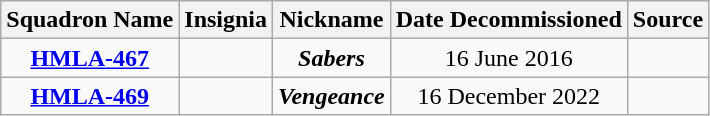<table class="wikitable" style="text-align:center;">
<tr>
<th>Squadron Name</th>
<th>Insignia</th>
<th>Nickname</th>
<th>Date Decommissioned</th>
<th>Source</th>
</tr>
<tr>
<td><strong><a href='#'>HMLA-467</a></strong></td>
<td></td>
<td><strong><em>Sabers</em></strong></td>
<td>16 June 2016</td>
<td></td>
</tr>
<tr>
<td><strong><a href='#'>HMLA-469</a></strong></td>
<td></td>
<td><strong><em>Vengeance</em></strong></td>
<td>16 December 2022</td>
<td></td>
</tr>
</table>
